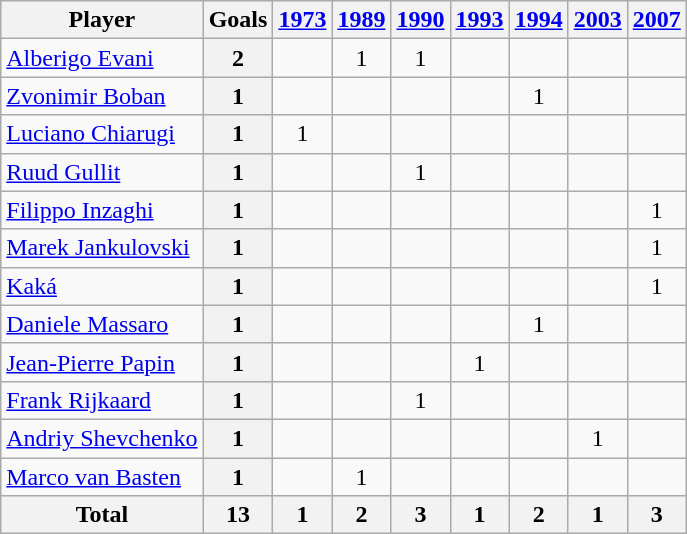<table class="wikitable sortable" style="text-align:center;">
<tr>
<th>Player</th>
<th>Goals</th>
<th><a href='#'>1973</a></th>
<th><a href='#'>1989</a></th>
<th><a href='#'>1990</a></th>
<th><a href='#'>1993</a></th>
<th><a href='#'>1994</a></th>
<th><a href='#'>2003</a></th>
<th><a href='#'>2007</a></th>
</tr>
<tr>
<td align="left"> <a href='#'>Alberigo Evani</a></td>
<th>2</th>
<td></td>
<td>1</td>
<td>1</td>
<td></td>
<td></td>
<td></td>
<td></td>
</tr>
<tr>
<td align="left"> <a href='#'>Zvonimir Boban</a></td>
<th>1</th>
<td></td>
<td></td>
<td></td>
<td></td>
<td>1</td>
<td></td>
<td></td>
</tr>
<tr>
<td align="left"> <a href='#'>Luciano Chiarugi</a></td>
<th>1</th>
<td>1</td>
<td></td>
<td></td>
<td></td>
<td></td>
<td></td>
<td></td>
</tr>
<tr>
<td align="left"> <a href='#'>Ruud Gullit</a></td>
<th>1</th>
<td></td>
<td></td>
<td>1</td>
<td></td>
<td></td>
<td></td>
<td></td>
</tr>
<tr>
<td align="left"> <a href='#'>Filippo Inzaghi</a></td>
<th>1</th>
<td></td>
<td></td>
<td></td>
<td></td>
<td></td>
<td></td>
<td>1</td>
</tr>
<tr>
<td align="left"> <a href='#'>Marek Jankulovski</a></td>
<th>1</th>
<td></td>
<td></td>
<td></td>
<td></td>
<td></td>
<td></td>
<td>1</td>
</tr>
<tr>
<td align="left"> <a href='#'>Kaká</a></td>
<th>1</th>
<td></td>
<td></td>
<td></td>
<td></td>
<td></td>
<td></td>
<td>1</td>
</tr>
<tr>
<td align="left"> <a href='#'>Daniele Massaro</a></td>
<th>1</th>
<td></td>
<td></td>
<td></td>
<td></td>
<td>1</td>
<td></td>
<td></td>
</tr>
<tr>
<td align="left"> <a href='#'>Jean-Pierre Papin</a></td>
<th>1</th>
<td></td>
<td></td>
<td></td>
<td>1</td>
<td></td>
<td></td>
<td></td>
</tr>
<tr>
<td align="left"> <a href='#'>Frank Rijkaard</a></td>
<th>1</th>
<td></td>
<td></td>
<td>1</td>
<td></td>
<td></td>
<td></td>
<td></td>
</tr>
<tr>
<td align="left"> <a href='#'>Andriy Shevchenko</a></td>
<th>1</th>
<td></td>
<td></td>
<td></td>
<td></td>
<td></td>
<td>1</td>
<td></td>
</tr>
<tr>
<td align="left"> <a href='#'>Marco van Basten</a></td>
<th>1</th>
<td></td>
<td>1</td>
<td></td>
<td></td>
<td></td>
<td></td>
<td></td>
</tr>
<tr class="sortbottom">
<th>Total</th>
<th>13</th>
<th>1</th>
<th>2</th>
<th>3</th>
<th>1</th>
<th>2</th>
<th>1</th>
<th>3</th>
</tr>
</table>
